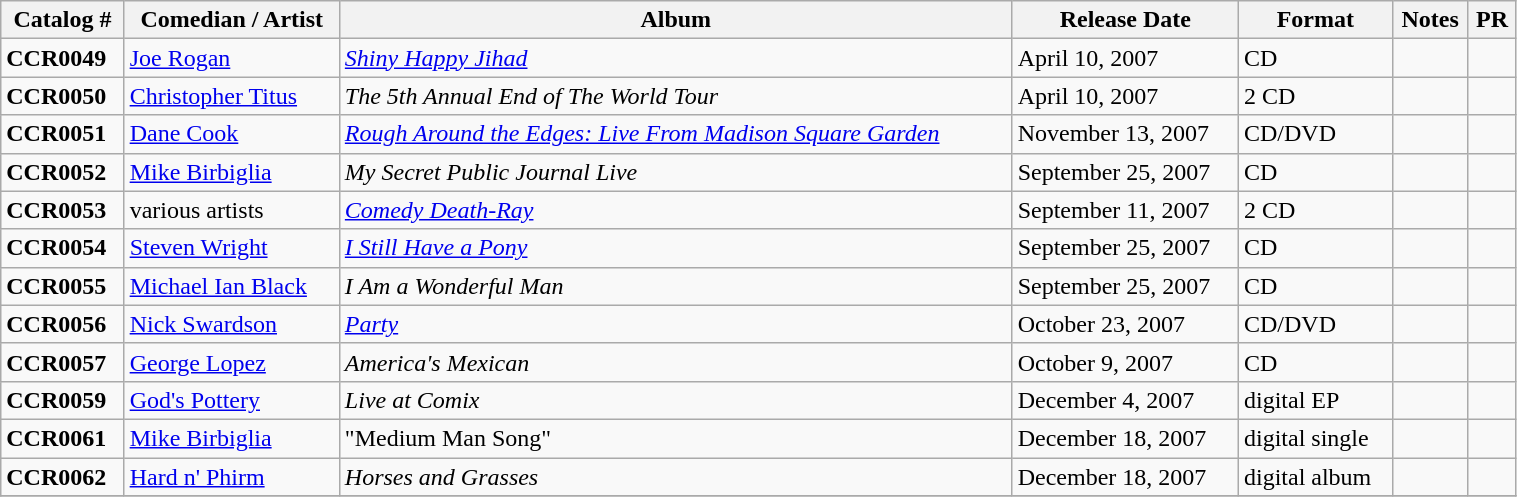<table class="wikitable sortable" width="80%">
<tr>
<th scope="col" class="unsortable">Catalog #</th>
<th scope="col" class="unsortable">Comedian / Artist</th>
<th scope="col" class="unsortable">Album</th>
<th scope="col" class="unsortable">Release Date</th>
<th scope="col" class="unsortable">Format</th>
<th scope="col" class="unsortable">Notes</th>
<th scope="col" class="unsortable">PR</th>
</tr>
<tr --->
<td><strong>CCR0049</strong></td>
<td><a href='#'>Joe Rogan</a></td>
<td><em><a href='#'>Shiny Happy Jihad</a></em></td>
<td>April 10, 2007</td>
<td>CD</td>
<td></td>
<td></td>
</tr>
<tr --->
<td><strong>CCR0050</strong></td>
<td><a href='#'>Christopher Titus</a></td>
<td><em>The 5th Annual End of The World Tour</em></td>
<td>April 10, 2007</td>
<td>2 CD</td>
<td></td>
<td></td>
</tr>
<tr --->
<td><strong>CCR0051</strong></td>
<td><a href='#'>Dane Cook</a></td>
<td><em><a href='#'>Rough Around the Edges: Live From Madison Square Garden</a></em></td>
<td>November 13, 2007</td>
<td>CD/DVD</td>
<td></td>
<td></td>
</tr>
<tr --->
<td><strong>CCR0052</strong></td>
<td><a href='#'>Mike Birbiglia</a></td>
<td><em>My Secret Public Journal Live</em></td>
<td>September 25, 2007</td>
<td>CD</td>
<td></td>
<td></td>
</tr>
<tr --->
<td><strong>CCR0053</strong></td>
<td>various artists</td>
<td><em><a href='#'>Comedy Death-Ray</a></em></td>
<td>September 11, 2007</td>
<td>2 CD</td>
<td></td>
<td></td>
</tr>
<tr --->
<td><strong>CCR0054</strong></td>
<td><a href='#'>Steven Wright</a></td>
<td><em><a href='#'>I Still Have a Pony</a></em></td>
<td>September 25, 2007</td>
<td>CD</td>
<td></td>
<td></td>
</tr>
<tr --->
<td><strong>CCR0055</strong></td>
<td><a href='#'>Michael Ian Black</a></td>
<td><em>I Am a Wonderful Man</em></td>
<td>September 25, 2007</td>
<td>CD</td>
<td></td>
<td></td>
</tr>
<tr --->
<td><strong>CCR0056</strong></td>
<td><a href='#'>Nick Swardson</a></td>
<td><em><a href='#'>Party</a></em></td>
<td>October 23, 2007</td>
<td>CD/DVD</td>
<td></td>
<td></td>
</tr>
<tr --->
<td><strong>CCR0057</strong></td>
<td><a href='#'>George Lopez</a></td>
<td><em>America's Mexican</em></td>
<td>October 9, 2007</td>
<td>CD</td>
<td></td>
<td></td>
</tr>
<tr --->
<td><strong>CCR0059</strong></td>
<td><a href='#'>God's Pottery</a></td>
<td><em>Live at Comix</em></td>
<td>December 4, 2007</td>
<td>digital EP</td>
<td></td>
<td></td>
</tr>
<tr --->
<td><strong>CCR0061</strong></td>
<td><a href='#'>Mike Birbiglia</a></td>
<td>"Medium Man Song"</td>
<td>December 18, 2007</td>
<td>digital single</td>
<td></td>
<td></td>
</tr>
<tr --->
<td><strong>CCR0062</strong></td>
<td><a href='#'>Hard n' Phirm</a></td>
<td><em>Horses and Grasses</em></td>
<td>December 18, 2007</td>
<td>digital album</td>
<td></td>
<td></td>
</tr>
<tr --->
</tr>
</table>
